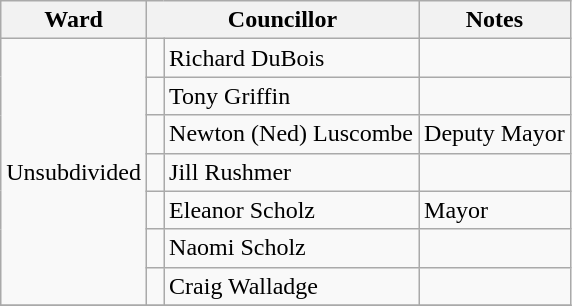<table class="wikitable">
<tr>
<th>Ward</th>
<th colspan="2">Councillor</th>
<th>Notes</th>
</tr>
<tr>
<td rowspan="7">Unsubdivided</td>
<td> </td>
<td>Richard DuBois</td>
<td></td>
</tr>
<tr>
<td> </td>
<td>Tony Griffin</td>
<td></td>
</tr>
<tr>
<td> </td>
<td>Newton (Ned) Luscombe</td>
<td>Deputy Mayor</td>
</tr>
<tr>
<td> </td>
<td>Jill Rushmer</td>
<td></td>
</tr>
<tr>
<td> </td>
<td>Eleanor Scholz</td>
<td>Mayor</td>
</tr>
<tr>
<td> </td>
<td>Naomi Scholz</td>
<td></td>
</tr>
<tr>
<td> </td>
<td>Craig Walladge</td>
<td></td>
</tr>
<tr>
</tr>
</table>
